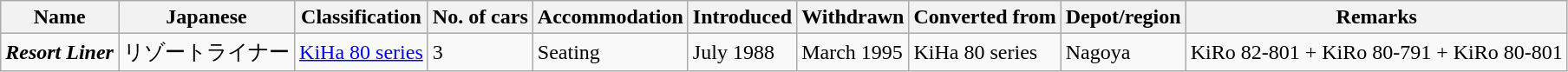<table class="wikitable">
<tr>
<th>Name</th>
<th>Japanese</th>
<th>Classification</th>
<th>No. of cars</th>
<th>Accommodation</th>
<th>Introduced</th>
<th>Withdrawn</th>
<th>Converted from</th>
<th>Depot/region</th>
<th>Remarks</th>
</tr>
<tr>
<td><strong><em>Resort Liner</em></strong></td>
<td>リゾートライナー</td>
<td><a href='#'>KiHa 80 series</a></td>
<td>3</td>
<td>Seating</td>
<td>July 1988</td>
<td>March 1995</td>
<td>KiHa 80 series</td>
<td>Nagoya</td>
<td>KiRo 82-801 + KiRo 80-791 + KiRo 80-801</td>
</tr>
</table>
